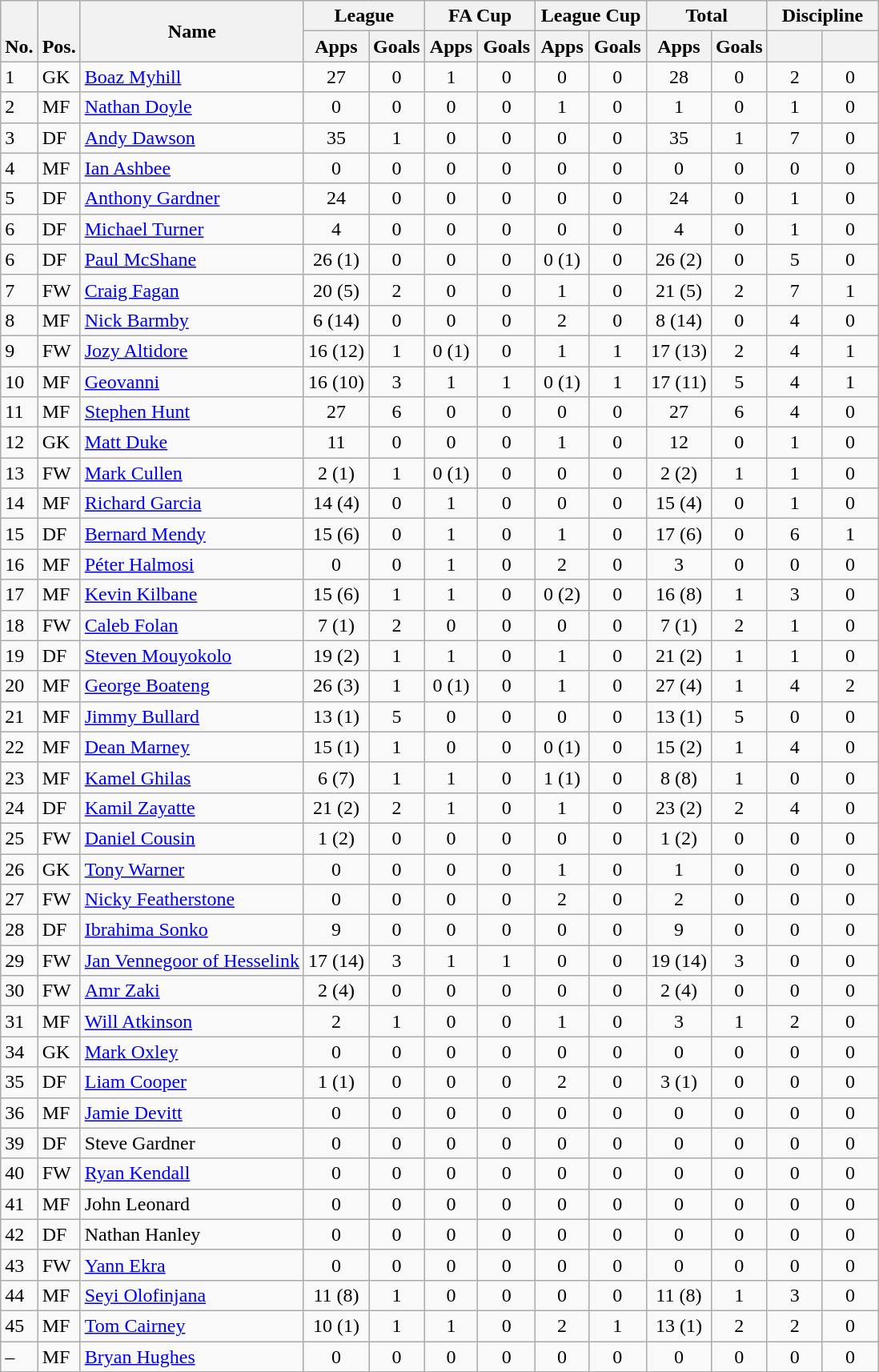<table class="wikitable" style="text-align:center">
<tr>
<th rowspan="2" valign="bottom">No.</th>
<th rowspan="2" valign="bottom">Pos.</th>
<th rowspan="2">Name</th>
<th colspan="2" width="85">League</th>
<th colspan="2" width="85">FA Cup</th>
<th colspan="2" width="85">League Cup</th>
<th colspan="2" width="85">Total</th>
<th colspan="2" width="85">Discipline</th>
</tr>
<tr>
<th>Apps</th>
<th>Goals</th>
<th>Apps</th>
<th>Goals</th>
<th>Apps</th>
<th>Goals</th>
<th>Apps</th>
<th>Goals</th>
<th></th>
<th></th>
</tr>
<tr>
<td align="left">1</td>
<td align="left">GK</td>
<td align="left"><a href='#'>Boaz Myhill</a></td>
<td>27</td>
<td>0</td>
<td>1</td>
<td>0</td>
<td>0</td>
<td>0</td>
<td>28</td>
<td>0</td>
<td>2</td>
<td>0</td>
</tr>
<tr>
<td align="left">2</td>
<td align="left">MF</td>
<td align="left"><a href='#'>Nathan Doyle</a></td>
<td>0</td>
<td>0</td>
<td>0</td>
<td>0</td>
<td>1</td>
<td>0</td>
<td>1</td>
<td>0</td>
<td>1</td>
<td>0</td>
</tr>
<tr>
<td align="left">3</td>
<td align="left">DF</td>
<td align="left"><a href='#'>Andy Dawson</a></td>
<td>35</td>
<td>1</td>
<td>0</td>
<td>0</td>
<td>0</td>
<td>0</td>
<td>35</td>
<td>1</td>
<td>7</td>
<td>0</td>
</tr>
<tr>
<td align="left">4</td>
<td align="left">MF</td>
<td align="left"><a href='#'>Ian Ashbee</a></td>
<td>0</td>
<td>0</td>
<td>0</td>
<td>0</td>
<td>0</td>
<td>0</td>
<td>0</td>
<td>0</td>
<td>0</td>
<td>0</td>
</tr>
<tr>
<td align="left">5</td>
<td align="left">DF</td>
<td align="left"><a href='#'>Anthony Gardner</a></td>
<td>24</td>
<td>0</td>
<td>0</td>
<td>0</td>
<td>0</td>
<td>0</td>
<td>24</td>
<td>0</td>
<td>1</td>
<td>0</td>
</tr>
<tr>
<td align="left">6</td>
<td align="left">DF</td>
<td align="left"><a href='#'>Michael Turner</a></td>
<td>4</td>
<td>0</td>
<td>0</td>
<td>0</td>
<td>0</td>
<td>0</td>
<td>4</td>
<td>0</td>
<td>1</td>
<td>0</td>
</tr>
<tr>
<td align="left">6</td>
<td align="left">DF</td>
<td align="left"><a href='#'>Paul McShane</a></td>
<td>26 (1)</td>
<td>0</td>
<td>0</td>
<td>0</td>
<td>0 (1)</td>
<td>0</td>
<td>26 (2)</td>
<td>0</td>
<td>5</td>
<td>0</td>
</tr>
<tr>
<td align="left">7</td>
<td align="left">FW</td>
<td align="left"><a href='#'>Craig Fagan</a></td>
<td>20 (5)</td>
<td>2</td>
<td>0</td>
<td>0</td>
<td>1</td>
<td>0</td>
<td>21 (5)</td>
<td>2</td>
<td>7</td>
<td>1</td>
</tr>
<tr>
<td align="left">8</td>
<td align="left">MF</td>
<td align="left"><a href='#'>Nick Barmby</a></td>
<td>6 (14)</td>
<td>0</td>
<td>0</td>
<td>0</td>
<td>2</td>
<td>0</td>
<td>8 (14)</td>
<td>0</td>
<td>4</td>
<td>0</td>
</tr>
<tr>
<td align="left">9</td>
<td align="left">FW</td>
<td align="left"><a href='#'>Jozy Altidore</a></td>
<td>16 (12)</td>
<td>1</td>
<td>0 (1)</td>
<td>0</td>
<td>1</td>
<td>1</td>
<td>17 (13)</td>
<td>2</td>
<td>4</td>
<td>1</td>
</tr>
<tr>
<td align="left">10</td>
<td align="left">MF</td>
<td align="left"><a href='#'>Geovanni</a></td>
<td>16 (10)</td>
<td>3</td>
<td>1</td>
<td>1</td>
<td>0 (1)</td>
<td>1</td>
<td>17 (11)</td>
<td>5</td>
<td>4</td>
<td>1</td>
</tr>
<tr>
<td align="left">11</td>
<td align="left">MF</td>
<td align="left"><a href='#'>Stephen Hunt</a></td>
<td>27</td>
<td>6</td>
<td>0</td>
<td>0</td>
<td>0</td>
<td>0</td>
<td>27</td>
<td>6</td>
<td>4</td>
<td>0</td>
</tr>
<tr>
<td align="left">12</td>
<td align="left">GK</td>
<td align="left"><a href='#'>Matt Duke</a></td>
<td>11</td>
<td>0</td>
<td>0</td>
<td>0</td>
<td>1</td>
<td>0</td>
<td>12</td>
<td>0</td>
<td>1</td>
<td>0</td>
</tr>
<tr>
<td align="left">13</td>
<td align="left">FW</td>
<td align="left"><a href='#'>Mark Cullen</a></td>
<td>2 (1)</td>
<td>1</td>
<td>0 (1)</td>
<td>0</td>
<td>0</td>
<td>0</td>
<td>2 (2)</td>
<td>1</td>
<td>1</td>
<td>0</td>
</tr>
<tr>
<td align="left">14</td>
<td align="left">MF</td>
<td align="left"><a href='#'>Richard Garcia</a></td>
<td>14 (4)</td>
<td>0</td>
<td>1</td>
<td>0</td>
<td>0</td>
<td>0</td>
<td>15 (4)</td>
<td>0</td>
<td>1</td>
<td>0</td>
</tr>
<tr>
<td align="left">15</td>
<td align="left">DF</td>
<td align="left"><a href='#'>Bernard Mendy</a></td>
<td>15 (6)</td>
<td>0</td>
<td>1</td>
<td>0</td>
<td>1</td>
<td>0</td>
<td>17 (6)</td>
<td>0</td>
<td>6</td>
<td>1</td>
</tr>
<tr>
<td align="left">16</td>
<td align="left">MF</td>
<td align="left"><a href='#'>Péter Halmosi</a></td>
<td>0</td>
<td>0</td>
<td>1</td>
<td>0</td>
<td>2</td>
<td>0</td>
<td>3</td>
<td>0</td>
<td>0</td>
<td>0</td>
</tr>
<tr>
<td align="left">17</td>
<td align="left">MF</td>
<td align="left"><a href='#'>Kevin Kilbane</a></td>
<td>15 (6)</td>
<td>1</td>
<td>1</td>
<td>0</td>
<td>0 (2)</td>
<td>0</td>
<td>16 (8)</td>
<td>1</td>
<td>3</td>
<td>0</td>
</tr>
<tr>
<td align="left">18</td>
<td align="left">FW</td>
<td align="left"><a href='#'>Caleb Folan</a></td>
<td>7 (1)</td>
<td>2</td>
<td>0</td>
<td>0</td>
<td>0</td>
<td>0</td>
<td>7 (1)</td>
<td>2</td>
<td>1</td>
<td>0</td>
</tr>
<tr>
<td align="left">19</td>
<td align="left">DF</td>
<td align="left"><a href='#'>Steven Mouyokolo</a></td>
<td>19 (2)</td>
<td>1</td>
<td>1</td>
<td>0</td>
<td>1</td>
<td>0</td>
<td>21 (2)</td>
<td>1</td>
<td>1</td>
<td>0</td>
</tr>
<tr>
<td align="left">20</td>
<td align="left">MF</td>
<td align="left"><a href='#'>George Boateng</a></td>
<td>26 (3)</td>
<td>1</td>
<td>0 (1)</td>
<td>0</td>
<td>1</td>
<td>0</td>
<td>27 (4)</td>
<td>1</td>
<td>4</td>
<td>2</td>
</tr>
<tr>
<td align="left">21</td>
<td align="left">MF</td>
<td align="left"><a href='#'>Jimmy Bullard</a></td>
<td>13 (1)</td>
<td>5</td>
<td>0</td>
<td>0</td>
<td>0</td>
<td>0</td>
<td>13 (1)</td>
<td>5</td>
<td>0</td>
<td>0</td>
</tr>
<tr>
<td align="left">22</td>
<td align="left">MF</td>
<td align="left"><a href='#'>Dean Marney</a></td>
<td>15 (1)</td>
<td>1</td>
<td>0</td>
<td>0</td>
<td>0 (1)</td>
<td>0</td>
<td>15 (2)</td>
<td>1</td>
<td>4</td>
<td>0</td>
</tr>
<tr>
<td align="left">23</td>
<td align="left">MF</td>
<td align="left"><a href='#'>Kamel Ghilas</a></td>
<td>6 (7)</td>
<td>1</td>
<td>1</td>
<td>0</td>
<td>1 (1)</td>
<td>0</td>
<td>8 (8)</td>
<td>1</td>
<td>0</td>
<td>0</td>
</tr>
<tr>
<td align="left">24</td>
<td align="left">DF</td>
<td align="left"><a href='#'>Kamil Zayatte</a></td>
<td>21 (2)</td>
<td>2</td>
<td>1</td>
<td>0</td>
<td>1</td>
<td>0</td>
<td>23 (2)</td>
<td>2</td>
<td>4</td>
<td>0</td>
</tr>
<tr>
<td align="left">25</td>
<td align="left">FW</td>
<td align="left"><a href='#'>Daniel Cousin</a></td>
<td>1 (2)</td>
<td>0</td>
<td>0</td>
<td>0</td>
<td>0</td>
<td>0</td>
<td>1 (2)</td>
<td>0</td>
<td>0</td>
<td>0</td>
</tr>
<tr>
<td align="left">26</td>
<td align="left">GK</td>
<td align="left"><a href='#'>Tony Warner</a></td>
<td>0</td>
<td>0</td>
<td>0</td>
<td>0</td>
<td>1</td>
<td>0</td>
<td>1</td>
<td>0</td>
<td>0</td>
<td>0</td>
</tr>
<tr>
<td align="left">27</td>
<td align="left">FW</td>
<td align="left"><a href='#'>Nicky Featherstone</a></td>
<td>0</td>
<td>0</td>
<td>0</td>
<td>0</td>
<td>2</td>
<td>0</td>
<td>2</td>
<td>0</td>
<td>0</td>
<td>0</td>
</tr>
<tr>
<td align="left">28</td>
<td align="left">DF</td>
<td align="left"><a href='#'>Ibrahima Sonko</a></td>
<td>9</td>
<td>0</td>
<td>0</td>
<td>0</td>
<td>0</td>
<td>0</td>
<td>9</td>
<td>0</td>
<td>0</td>
<td>0</td>
</tr>
<tr>
<td align="left">29</td>
<td align="left">FW</td>
<td align="left"><a href='#'>Jan Vennegoor of Hesselink</a></td>
<td>17 (14)</td>
<td>3</td>
<td>1</td>
<td>1</td>
<td>0</td>
<td>0</td>
<td>19 (14)</td>
<td>3</td>
<td>0</td>
<td>0</td>
</tr>
<tr>
<td align="left">30</td>
<td align="left">FW</td>
<td align="left"><a href='#'>Amr Zaki</a></td>
<td>2 (4)</td>
<td>0</td>
<td>0</td>
<td>0</td>
<td>0</td>
<td>0</td>
<td>2 (4)</td>
<td>0</td>
<td>0</td>
<td>0</td>
</tr>
<tr>
<td align="left">31</td>
<td align="left">MF</td>
<td align="left"><a href='#'>Will Atkinson</a></td>
<td>2</td>
<td>1</td>
<td>0</td>
<td>0</td>
<td>1</td>
<td>0</td>
<td>3</td>
<td>1</td>
<td>2</td>
<td>0</td>
</tr>
<tr>
<td align="left">34</td>
<td align="left">GK</td>
<td align="left"><a href='#'>Mark Oxley</a></td>
<td>0</td>
<td>0</td>
<td>0</td>
<td>0</td>
<td>0</td>
<td>0</td>
<td>0</td>
<td>0</td>
<td>0</td>
<td>0</td>
</tr>
<tr>
<td align="left">35</td>
<td align="left">DF</td>
<td align="left"><a href='#'>Liam Cooper</a></td>
<td>1 (1)</td>
<td>0</td>
<td>0</td>
<td>0</td>
<td>2</td>
<td>0</td>
<td>3 (1)</td>
<td>0</td>
<td>0</td>
<td>0</td>
</tr>
<tr>
<td align="left">36</td>
<td align="left">MF</td>
<td align="left"><a href='#'>Jamie Devitt</a></td>
<td>0</td>
<td>0</td>
<td>0</td>
<td>0</td>
<td>0</td>
<td>0</td>
<td>0</td>
<td>0</td>
<td>0</td>
<td>0</td>
</tr>
<tr>
<td align="left">39</td>
<td align="left">DF</td>
<td align="left">Steve Gardner</td>
<td>0</td>
<td>0</td>
<td>0</td>
<td>0</td>
<td>0</td>
<td>0</td>
<td>0</td>
<td>0</td>
<td>0</td>
<td>0</td>
</tr>
<tr>
<td align="left">40</td>
<td align="left">FW</td>
<td align="left"><a href='#'>Ryan Kendall</a></td>
<td>0</td>
<td>0</td>
<td>0</td>
<td>0</td>
<td>0</td>
<td>0</td>
<td>0</td>
<td>0</td>
<td>0</td>
<td>0</td>
</tr>
<tr>
<td align="left">41</td>
<td align="left">MF</td>
<td align="left">John Leonard</td>
<td>0</td>
<td>0</td>
<td>0</td>
<td>0</td>
<td>0</td>
<td>0</td>
<td>0</td>
<td>0</td>
<td>0</td>
<td>0</td>
</tr>
<tr>
<td align="left">42</td>
<td align="left">DF</td>
<td align="left">Nathan Hanley</td>
<td>0</td>
<td>0</td>
<td>0</td>
<td>0</td>
<td>0</td>
<td>0</td>
<td>0</td>
<td>0</td>
<td>0</td>
<td>0</td>
</tr>
<tr>
<td align="left">43</td>
<td align="left">FW</td>
<td align="left"><a href='#'>Yann Ekra</a></td>
<td>0</td>
<td>0</td>
<td>0</td>
<td>0</td>
<td>0</td>
<td>0</td>
<td>0</td>
<td>0</td>
<td>0</td>
<td>0</td>
</tr>
<tr>
<td align="left">44</td>
<td align="left">MF</td>
<td align="left"><a href='#'>Seyi Olofinjana</a></td>
<td>11 (8)</td>
<td>1</td>
<td>0</td>
<td>0</td>
<td>0</td>
<td>0</td>
<td>11 (8)</td>
<td>1</td>
<td>3</td>
<td>0</td>
</tr>
<tr>
<td align="left">45</td>
<td align="left">MF</td>
<td align="left"><a href='#'>Tom Cairney</a></td>
<td>10 (1)</td>
<td>1</td>
<td>1</td>
<td>0</td>
<td>2</td>
<td>1</td>
<td>13 (1)</td>
<td>2</td>
<td>2</td>
<td>0</td>
</tr>
<tr>
<td align="left">–</td>
<td align="left">MF</td>
<td align="left"><a href='#'>Bryan Hughes</a></td>
<td>0</td>
<td>0</td>
<td>0</td>
<td>0</td>
<td>0</td>
<td>0</td>
<td>0</td>
<td>0</td>
<td>0</td>
<td>0</td>
</tr>
<tr>
</tr>
</table>
